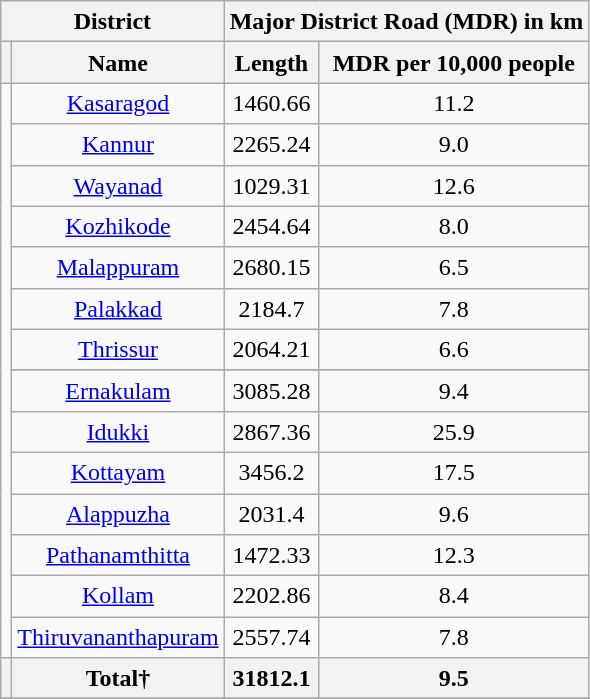<table class="wikitable sortable" style="line-height:20px;text-align:center;">
<tr>
<th colspan="2">District</th>
<th colspan="2">Major District Road (MDR) in km</th>
</tr>
<tr>
<th></th>
<th>Name</th>
<th>Length</th>
<th>MDR per 10,000 people</th>
</tr>
<tr>
<td rowspan ="15"></td>
<td><a href='#'>Kasaragod</a></td>
<td>1460.66</td>
<td>11.2</td>
</tr>
<tr>
<td><a href='#'>Kannur</a></td>
<td>2265.24</td>
<td>9.0</td>
</tr>
<tr>
<td><a href='#'>Wayanad</a></td>
<td>1029.31</td>
<td>12.6</td>
</tr>
<tr>
<td><a href='#'>Kozhikode</a></td>
<td>2454.64</td>
<td>8.0</td>
</tr>
<tr>
<td><a href='#'>Malappuram</a></td>
<td>2680.15</td>
<td>6.5</td>
</tr>
<tr>
<td><a href='#'>Palakkad</a></td>
<td>2184.7</td>
<td>7.8</td>
</tr>
<tr>
<td><a href='#'>Thrissur</a></td>
<td>2064.21</td>
<td>6.6</td>
</tr>
<tr>
</tr>
<tr>
<td><a href='#'>Ernakulam</a></td>
<td>3085.28</td>
<td>9.4</td>
</tr>
<tr>
<td><a href='#'>Idukki</a></td>
<td>2867.36</td>
<td>25.9</td>
</tr>
<tr>
<td><a href='#'>Kottayam</a></td>
<td>3456.2</td>
<td>17.5</td>
</tr>
<tr>
<td><a href='#'>Alappuzha</a></td>
<td>2031.4</td>
<td>9.6</td>
</tr>
<tr>
<td><a href='#'>Pathanamthitta</a></td>
<td>1472.33</td>
<td>12.3</td>
</tr>
<tr>
<td><a href='#'>Kollam</a></td>
<td>2202.86</td>
<td>8.4</td>
</tr>
<tr>
<td><a href='#'>Thiruvananthapuram</a></td>
<td>2557.74</td>
<td>7.8</td>
</tr>
<tr>
<th></th>
<th>Total†</th>
<th>31812.1</th>
<th>9.5</th>
</tr>
<tr --->
</tr>
</table>
